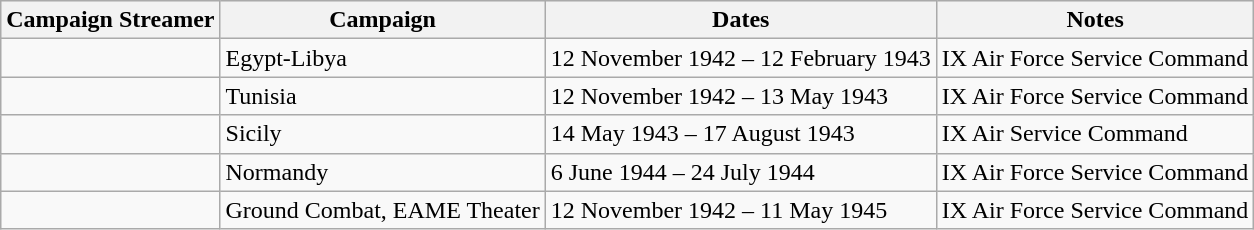<table class="wikitable">
<tr style="background:#efefef;">
<th>Campaign Streamer</th>
<th>Campaign</th>
<th>Dates</th>
<th>Notes</th>
</tr>
<tr>
<td></td>
<td>Egypt-Libya</td>
<td>12 November 1942 – 12 February 1943</td>
<td>IX Air Force Service Command</td>
</tr>
<tr>
<td></td>
<td>Tunisia</td>
<td>12 November 1942 – 13 May 1943</td>
<td>IX Air Force Service Command</td>
</tr>
<tr>
<td></td>
<td>Sicily</td>
<td>14 May 1943 – 17 August 1943</td>
<td>IX Air Service Command</td>
</tr>
<tr>
<td></td>
<td>Normandy</td>
<td>6 June 1944 – 24 July 1944</td>
<td>IX Air Force Service Command</td>
</tr>
<tr>
<td></td>
<td>Ground Combat, EAME Theater</td>
<td>12 November 1942 – 11 May 1945</td>
<td>IX Air Force Service Command</td>
</tr>
</table>
